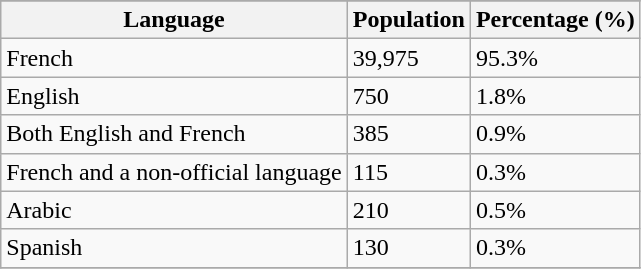<table class="wikitable">
<tr>
</tr>
<tr>
<th>Language</th>
<th>Population</th>
<th>Percentage (%)</th>
</tr>
<tr>
<td>French</td>
<td>39,975</td>
<td>95.3%</td>
</tr>
<tr>
<td>English</td>
<td>750</td>
<td>1.8%</td>
</tr>
<tr>
<td>Both English and French</td>
<td>385</td>
<td>0.9%</td>
</tr>
<tr>
<td>French and a non-official language</td>
<td>115</td>
<td>0.3%</td>
</tr>
<tr>
<td>Arabic</td>
<td>210</td>
<td>0.5%</td>
</tr>
<tr>
<td>Spanish</td>
<td>130</td>
<td>0.3%</td>
</tr>
<tr>
</tr>
</table>
